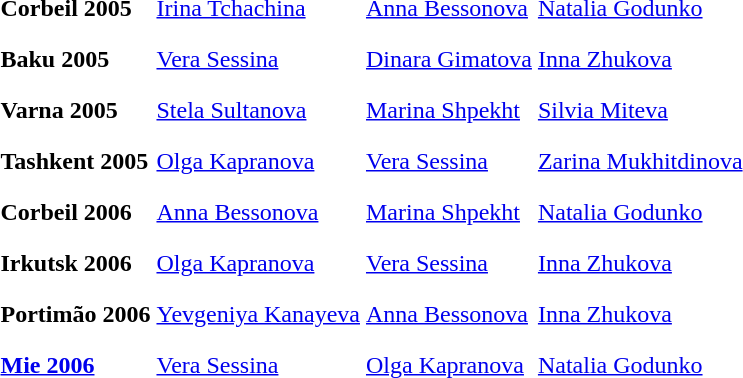<table>
<tr>
<th scope=row style="text-align:left">Corbeil 2005 </th>
<td style="height:30px;"> <a href='#'>Irina Tchachina</a></td>
<td style="height:30px;"> <a href='#'>Anna Bessonova</a></td>
<td style="height:30px;"> <a href='#'>Natalia Godunko</a></td>
</tr>
<tr>
<th scope=row style="text-align:left">Baku 2005 </th>
<td style="height:30px;"> <a href='#'>Vera Sessina</a></td>
<td style="height:30px;"> <a href='#'>Dinara Gimatova</a></td>
<td style="height:30px;"> <a href='#'>Inna Zhukova</a></td>
</tr>
<tr>
<th scope=row style="text-align:left">Varna 2005 </th>
<td style="height:30px;"> <a href='#'>Stela Sultanova</a></td>
<td style="height:30px;"> <a href='#'>Marina Shpekht</a></td>
<td style="height:30px;"> <a href='#'>Silvia Miteva</a></td>
</tr>
<tr>
<th scope=row style="text-align:left">Tashkent 2005 </th>
<td style="height:30px;"> <a href='#'>Olga Kapranova</a></td>
<td style="height:30px;"> <a href='#'>Vera Sessina</a></td>
<td style="height:30px;"> <a href='#'>Zarina Mukhitdinova</a></td>
</tr>
<tr>
<th scope=row style="text-align:left">Corbeil 2006 </th>
<td style="height:30px;"> <a href='#'>Anna Bessonova</a></td>
<td style="height:30px;"> <a href='#'>Marina Shpekht</a></td>
<td style="height:30px;"> <a href='#'>Natalia Godunko</a></td>
</tr>
<tr>
<th scope=row style="text-align:left">Irkutsk 2006 </th>
<td style="height:30px;"> <a href='#'>Olga Kapranova</a></td>
<td style="height:30px;"> <a href='#'>Vera Sessina</a></td>
<td style="height:30px;"> <a href='#'>Inna Zhukova</a></td>
</tr>
<tr>
<th scope=row style="text-align:left">Portimão 2006 </th>
<td style="height:30px;"> <a href='#'>Yevgeniya Kanayeva</a></td>
<td style="height:30px;"> <a href='#'>Anna Bessonova</a></td>
<td style="height:30px;"> <a href='#'>Inna Zhukova</a></td>
</tr>
<tr>
<th scope=row style="text-align:left"><a href='#'>Mie 2006</a></th>
<td style="height:30px;"> <a href='#'>Vera Sessina</a></td>
<td style="height:30px;"> <a href='#'>Olga Kapranova</a></td>
<td style="height:30px;"> <a href='#'>Natalia Godunko</a></td>
</tr>
</table>
